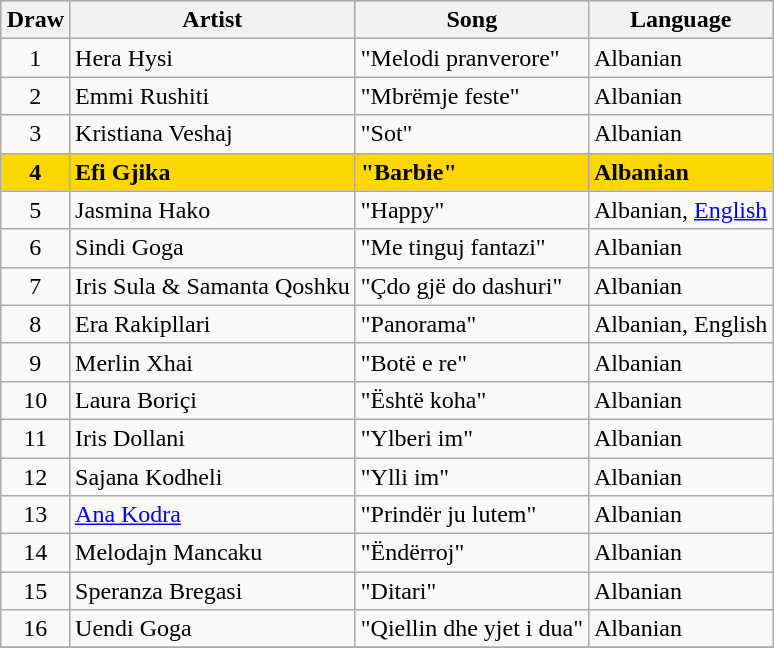<table class="sortable wikitable" style="margin: 1em auto 1em auto; text-align:center">
<tr bgcolor="#CCCCCC">
<th>Draw </th>
<th>Artist </th>
<th>Song </th>
<th>Language</th>
</tr>
<tr>
<td>1</td>
<td align=left>Hera Hysi</td>
<td align=left>"Melodi pranverore"</td>
<td align=left>Albanian</td>
</tr>
<tr>
<td>2</td>
<td align=left>Emmi Rushiti</td>
<td align=left>"Mbrëmje feste"</td>
<td align=left>Albanian</td>
</tr>
<tr>
<td>3</td>
<td align=left>Kristiana Veshaj</td>
<td align=left>"Sot"</td>
<td align=left>Albanian</td>
</tr>
<tr style="font-weight:bold; background:gold;">
<td>4</td>
<td align=left>Efi Gjika</td>
<td align=left>"Barbie"</td>
<td align=left>Albanian</td>
</tr>
<tr>
<td>5</td>
<td align=left>Jasmina Hako</td>
<td align=left>"Happy"</td>
<td align=left>Albanian, <a href='#'>English</a></td>
</tr>
<tr>
<td>6</td>
<td align=left>Sindi Goga</td>
<td align=left>"Me tinguj fantazi"</td>
<td align=left>Albanian</td>
</tr>
<tr>
<td>7</td>
<td align=left>Iris Sula & Samanta Qoshku</td>
<td align=left>"Çdo gjë do dashuri"</td>
<td align=left>Albanian</td>
</tr>
<tr>
<td>8</td>
<td align=left>Era Rakipllari</td>
<td align=left>"Panorama"</td>
<td align=left>Albanian, English</td>
</tr>
<tr>
<td>9</td>
<td align=left>Merlin Xhai</td>
<td align=left>"Botë e re"</td>
<td align=left>Albanian</td>
</tr>
<tr>
<td>10</td>
<td align=left>Laura Boriçi</td>
<td align=left>"Është koha"</td>
<td align=left>Albanian</td>
</tr>
<tr>
<td>11</td>
<td align=left>Iris Dollani</td>
<td align=left>"Ylberi im"</td>
<td align=left>Albanian</td>
</tr>
<tr>
<td>12</td>
<td align=left>Sajana Kodheli</td>
<td align=left>"Ylli im"</td>
<td align=left>Albanian</td>
</tr>
<tr>
<td>13</td>
<td align=left><a href='#'>Ana Kodra</a></td>
<td align=left>"Prindër ju lutem"</td>
<td align=left>Albanian</td>
</tr>
<tr>
<td>14</td>
<td align=left>Melodajn Mancaku</td>
<td align=left>"Ëndërroj"</td>
<td align=left>Albanian</td>
</tr>
<tr>
<td>15</td>
<td align=left>Speranza Bregasi</td>
<td align=left>"Ditari"</td>
<td align=left>Albanian</td>
</tr>
<tr>
<td>16</td>
<td align=left>Uendi Goga</td>
<td align=left>"Qiellin dhe yjet i dua"</td>
<td align=left>Albanian</td>
</tr>
<tr>
</tr>
</table>
